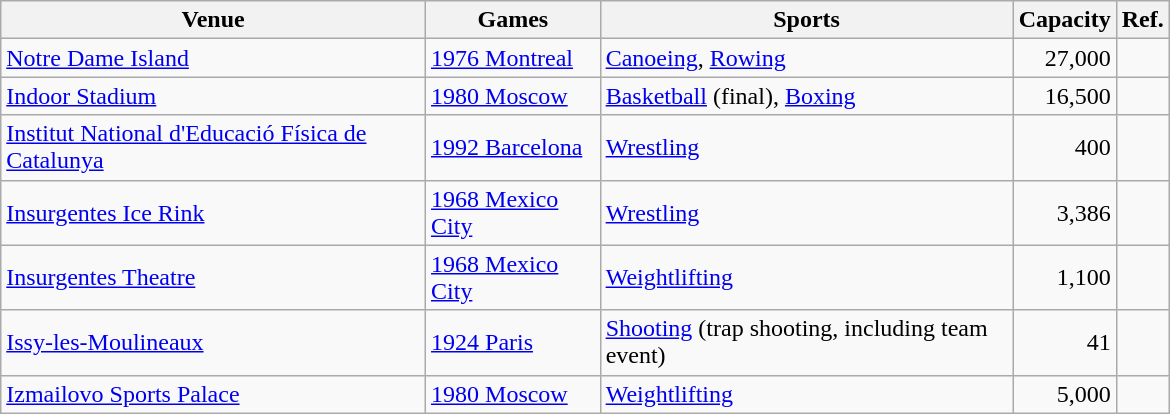<table class="wikitable sortable" width=780px>
<tr>
<th>Venue</th>
<th>Games</th>
<th>Sports</th>
<th>Capacity</th>
<th>Ref.</th>
</tr>
<tr>
<td><a href='#'>Notre Dame Island</a></td>
<td><a href='#'>1976 Montreal</a></td>
<td><a href='#'>Canoeing</a>, <a href='#'>Rowing</a></td>
<td align="right">27,000</td>
<td align=center></td>
</tr>
<tr>
<td><a href='#'>Indoor Stadium</a></td>
<td><a href='#'>1980 Moscow</a></td>
<td><a href='#'>Basketball</a> (final), <a href='#'>Boxing</a></td>
<td align="right">16,500</td>
<td align=center></td>
</tr>
<tr>
<td><a href='#'>Institut National d'Educació Física de Catalunya</a></td>
<td><a href='#'>1992 Barcelona</a></td>
<td><a href='#'>Wrestling</a></td>
<td align="right">400</td>
<td align=center></td>
</tr>
<tr>
<td><a href='#'>Insurgentes Ice Rink</a></td>
<td><a href='#'>1968 Mexico City</a></td>
<td><a href='#'>Wrestling</a></td>
<td align="right">3,386</td>
<td align=center></td>
</tr>
<tr>
<td><a href='#'>Insurgentes Theatre</a></td>
<td><a href='#'>1968 Mexico City</a></td>
<td><a href='#'>Weightlifting</a></td>
<td align="right">1,100</td>
<td align=center></td>
</tr>
<tr>
<td><a href='#'>Issy-les-Moulineaux</a></td>
<td><a href='#'>1924 Paris</a></td>
<td><a href='#'>Shooting</a> (trap shooting, including team event)</td>
<td align="right">41</td>
<td align=center></td>
</tr>
<tr>
<td><a href='#'>Izmailovo Sports Palace</a></td>
<td><a href='#'>1980 Moscow</a></td>
<td><a href='#'>Weightlifting</a></td>
<td align="right">5,000</td>
<td align=center></td>
</tr>
</table>
